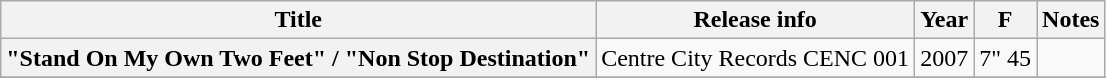<table class="wikitable plainrowheaders sortable">
<tr>
<th scope="col">Title</th>
<th scope="col">Release info</th>
<th scope="col">Year</th>
<th scope="col">F</th>
<th scope="col" class="unsortable">Notes</th>
</tr>
<tr>
<th scope="row">"Stand On My Own Two Feet" / "Non Stop Destination"</th>
<td>Centre City Records CENC 001</td>
<td>2007</td>
<td>7" 45</td>
<td></td>
</tr>
<tr>
</tr>
</table>
